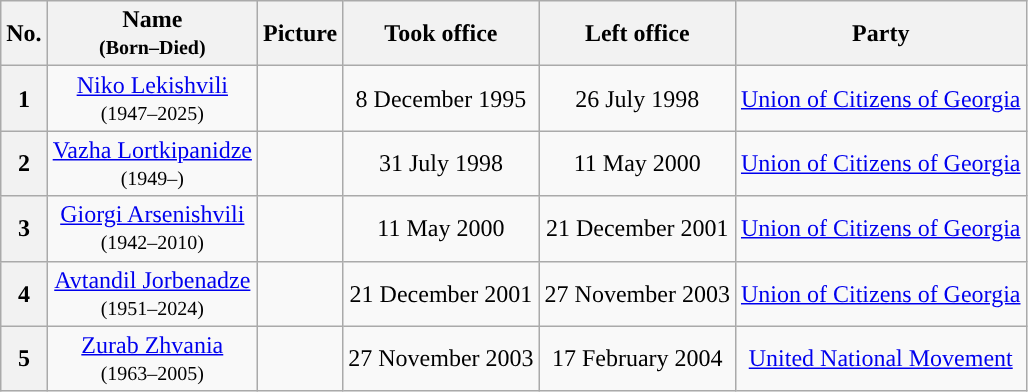<table class="wikitable" style="text-align:center">
<tr>
<th>No.</th>
<th>Name<br><small>(Born–Died)</small></th>
<th>Picture</th>
<th>Took office</th>
<th>Left office</th>
<th>Party</th>
</tr>
<tr>
<th style="background:">1</th>
<td><a href='#'>Niko Lekishvili</a><br><small>(1947–2025)</small></td>
<td></td>
<td>8 December 1995</td>
<td>26 July 1998</td>
<td><a href='#'>Union of Citizens of Georgia</a></td>
</tr>
<tr>
<th style="background:">2</th>
<td><a href='#'>Vazha Lortkipanidze</a><br><small>(1949–)</small></td>
<td></td>
<td>31 July 1998</td>
<td>11 May 2000</td>
<td><a href='#'>Union of Citizens of Georgia</a></td>
</tr>
<tr>
<th style="background:">3</th>
<td><a href='#'>Giorgi Arsenishvili</a><br><small>(1942–2010)</small></td>
<td></td>
<td>11 May 2000</td>
<td>21 December 2001</td>
<td><a href='#'>Union of Citizens of Georgia</a></td>
</tr>
<tr>
<th style="background:">4</th>
<td><a href='#'>Avtandil Jorbenadze</a><br><small>(1951–2024)</small></td>
<td></td>
<td>21 December 2001</td>
<td>27 November 2003</td>
<td><a href='#'>Union of Citizens of Georgia</a></td>
</tr>
<tr>
<th style="background:">5</th>
<td><a href='#'>Zurab Zhvania</a><br><small>(1963–2005)</small></td>
<td></td>
<td>27 November 2003</td>
<td>17 February 2004</td>
<td><a href='#'>United National Movement</a></td>
</tr>
</table>
